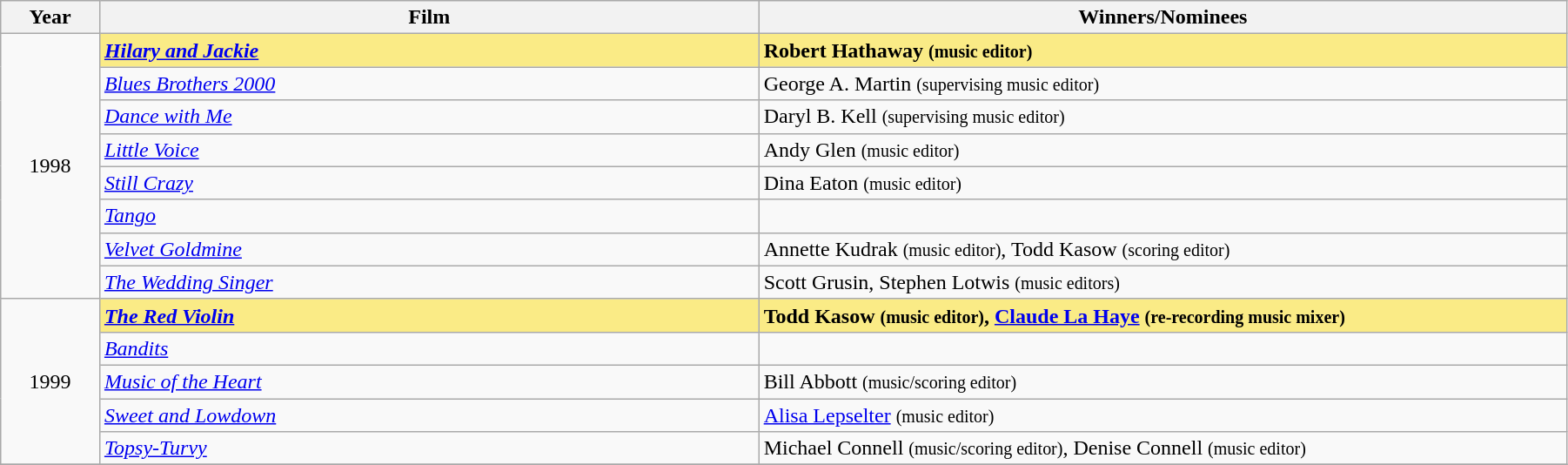<table class="wikitable" width="95%" cellpadding="5">
<tr>
<th width="6%">Year</th>
<th width="40%">Film</th>
<th width="49%">Winners/Nominees</th>
</tr>
<tr>
<td rowspan=8 style="text-align:center">1998<br></td>
<td style="background:#FAEB86;"><strong><em><a href='#'>Hilary and Jackie</a></em></strong></td>
<td style="background:#FAEB86;"><strong>Robert Hathaway <small>(music editor)</small></strong></td>
</tr>
<tr>
<td><em><a href='#'>Blues Brothers 2000</a></em></td>
<td>George A. Martin <small>(supervising music editor)</small></td>
</tr>
<tr>
<td><em><a href='#'>Dance with Me</a></em></td>
<td>Daryl B. Kell <small>(supervising music editor)</small></td>
</tr>
<tr>
<td><em><a href='#'>Little Voice</a></em></td>
<td>Andy Glen <small>(music editor)</small></td>
</tr>
<tr>
<td><em><a href='#'>Still Crazy</a></em></td>
<td>Dina Eaton <small>(music editor)</small></td>
</tr>
<tr>
<td><em><a href='#'>Tango</a></em></td>
<td></td>
</tr>
<tr>
<td><em><a href='#'>Velvet Goldmine</a></em></td>
<td>Annette Kudrak <small>(music editor)</small>, Todd Kasow <small>(scoring editor)</small></td>
</tr>
<tr>
<td><em><a href='#'>The Wedding Singer</a></em></td>
<td>Scott Grusin, Stephen Lotwis <small>(music editors)</small></td>
</tr>
<tr>
<td rowspan=5 style="text-align:center">1999<br></td>
<td style="background:#FAEB86;"><strong><em><a href='#'>The Red Violin</a></em></strong></td>
<td style="background:#FAEB86;"><strong>Todd Kasow <small>(music editor)</small>, <a href='#'>Claude La Haye</a> <small>(re-recording music mixer)</small></strong></td>
</tr>
<tr>
<td><em><a href='#'>Bandits</a></em></td>
<td></td>
</tr>
<tr>
<td><em><a href='#'>Music of the Heart</a></em></td>
<td>Bill Abbott <small>(music/scoring editor)</small></td>
</tr>
<tr>
<td><em><a href='#'>Sweet and Lowdown</a></em></td>
<td><a href='#'>Alisa Lepselter</a> <small>(music editor)</small></td>
</tr>
<tr>
<td><em><a href='#'>Topsy-Turvy</a></em></td>
<td>Michael Connell <small>(music/scoring editor)</small>, Denise Connell <small>(music editor)</small></td>
</tr>
<tr>
</tr>
</table>
